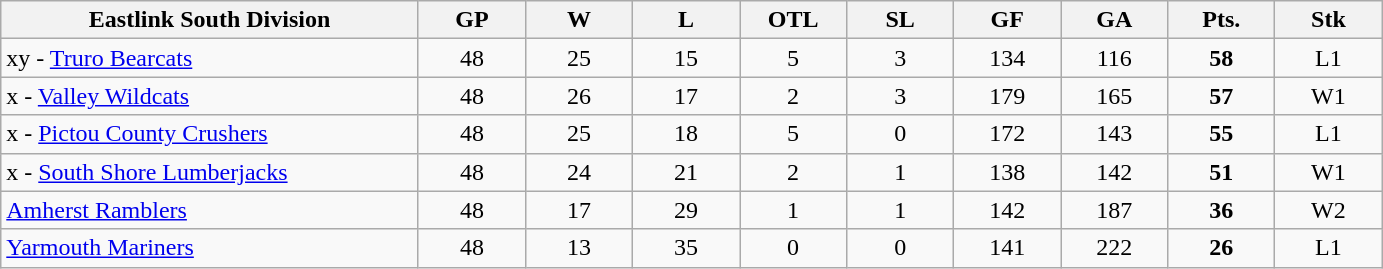<table class="wikitable sortable">
<tr>
<td class="unsortable" align=center bgcolor=#F2F2F2 style="width: 16.94em"><strong>Eastlink South Division</strong></td>
<th style="width: 4em">GP</th>
<th style="width: 4em">W</th>
<th style="width: 4em">L</th>
<th style="width: 4em">OTL</th>
<th style="width: 4em">SL</th>
<th style="width: 4em">GF</th>
<th style="width: 4em">GA</th>
<th style="width: 4em">Pts.</th>
<th style="width: 4em">Stk</th>
</tr>
<tr align=center>
<td align=left>xy - <a href='#'>Truro Bearcats</a></td>
<td> 48</td>
<td> 25</td>
<td> 15</td>
<td> 5</td>
<td> 3</td>
<td> 134</td>
<td> 116</td>
<td> <strong>58</strong></td>
<td> L1</td>
</tr>
<tr align=center>
<td align=left>x - <a href='#'>Valley Wildcats</a></td>
<td> 48</td>
<td> 26</td>
<td> 17</td>
<td> 2</td>
<td> 3</td>
<td> 179</td>
<td> 165</td>
<td> <strong>57</strong></td>
<td> W1</td>
</tr>
<tr align=center>
<td align=left>x - <a href='#'>Pictou County Crushers</a></td>
<td> 48</td>
<td> 25</td>
<td> 18</td>
<td> 5</td>
<td> 0</td>
<td> 172</td>
<td> 143</td>
<td> <strong>55</strong></td>
<td> L1</td>
</tr>
<tr align=center>
<td align=left>x - <a href='#'>South Shore Lumberjacks</a></td>
<td> 48</td>
<td> 24</td>
<td> 21</td>
<td> 2</td>
<td> 1</td>
<td> 138</td>
<td> 142</td>
<td> <strong>51</strong></td>
<td> W1</td>
</tr>
<tr align=center>
<td align=left><a href='#'>Amherst Ramblers</a></td>
<td> 48</td>
<td> 17</td>
<td> 29</td>
<td> 1</td>
<td> 1</td>
<td> 142</td>
<td> 187</td>
<td> <strong>36</strong></td>
<td> W2</td>
</tr>
<tr align=center>
<td align=left><a href='#'>Yarmouth Mariners</a></td>
<td> 48</td>
<td> 13</td>
<td> 35</td>
<td> 0</td>
<td> 0</td>
<td> 141</td>
<td> 222</td>
<td> <strong>26</strong></td>
<td> L1</td>
</tr>
</table>
